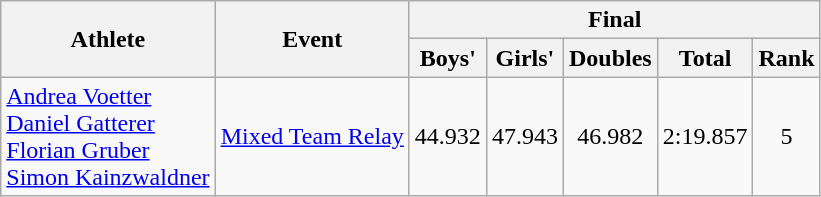<table class="wikitable">
<tr>
<th rowspan="2">Athlete</th>
<th rowspan="2">Event</th>
<th colspan="5">Final</th>
</tr>
<tr>
<th>Boys'</th>
<th>Girls'</th>
<th>Doubles</th>
<th>Total</th>
<th>Rank</th>
</tr>
<tr>
<td><a href='#'>Andrea Voetter</a><br><a href='#'>Daniel Gatterer</a><br><a href='#'>Florian Gruber</a><br><a href='#'>Simon Kainzwaldner</a></td>
<td><a href='#'>Mixed Team Relay</a></td>
<td align="center">44.932</td>
<td align="center">47.943</td>
<td align="center">46.982</td>
<td align="center">2:19.857</td>
<td align="center">5</td>
</tr>
</table>
